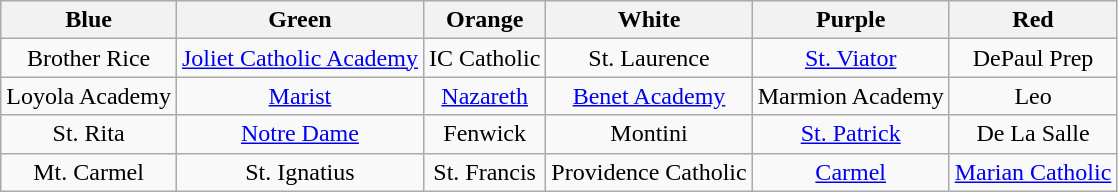<table class="wikitable" style="text-align:center;">
<tr>
<th>Blue</th>
<th>Green</th>
<th>Orange</th>
<th>White</th>
<th>Purple</th>
<th>Red</th>
</tr>
<tr>
<td>Brother Rice</td>
<td><a href='#'>Joliet Catholic Academy</a></td>
<td>IC Catholic</td>
<td>St. Laurence</td>
<td><a href='#'>St. Viator</a></td>
<td>DePaul Prep</td>
</tr>
<tr>
<td>Loyola Academy</td>
<td><a href='#'>Marist</a></td>
<td><a href='#'>Nazareth</a></td>
<td><a href='#'>Benet Academy</a></td>
<td>Marmion Academy</td>
<td>Leo</td>
</tr>
<tr>
<td>St. Rita</td>
<td><a href='#'>Notre Dame</a></td>
<td>Fenwick</td>
<td>Montini</td>
<td><a href='#'>St. Patrick</a></td>
<td>De La Salle</td>
</tr>
<tr>
<td>Mt. Carmel</td>
<td>St. Ignatius</td>
<td>St. Francis</td>
<td>Providence Catholic</td>
<td><a href='#'>Carmel</a></td>
<td><a href='#'>Marian Catholic</a></td>
</tr>
</table>
